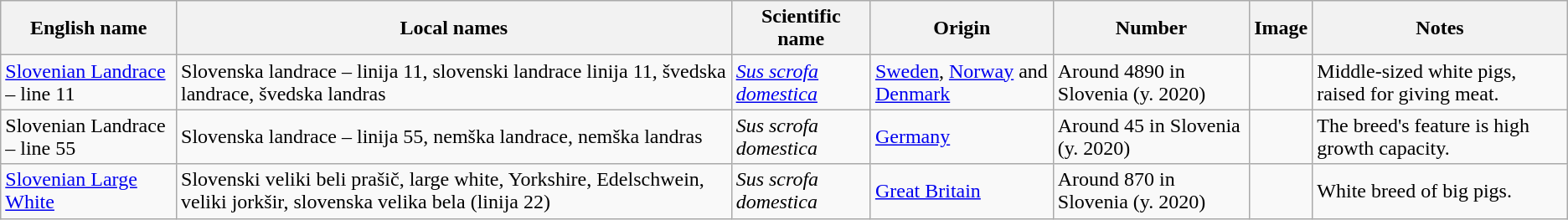<table class="wikitable">
<tr>
<th>English name</th>
<th>Local names</th>
<th>Scientific name</th>
<th>Origin</th>
<th>Number</th>
<th>Image</th>
<th>Notes</th>
</tr>
<tr>
<td><a href='#'>Slovenian Landrace</a> – line 11</td>
<td>Slovenska landrace – linija 11, slovenski landrace linija 11, švedska landrace, švedska landras</td>
<td><em><a href='#'>Sus scrofa domestica</a></em></td>
<td><a href='#'>Sweden</a>, <a href='#'>Norway</a> and <a href='#'>Denmark</a></td>
<td>Around 4890 in Slovenia (y. 2020)</td>
<td></td>
<td>Middle-sized white pigs, raised for giving meat.</td>
</tr>
<tr>
<td>Slovenian Landrace – line 55</td>
<td>Slovenska landrace – linija 55, nemška landrace, nemška landras</td>
<td><em>Sus scrofa domestica</em></td>
<td><a href='#'>Germany</a></td>
<td>Around 45 in Slovenia (y. 2020)</td>
<td></td>
<td>The breed's feature is high growth capacity.</td>
</tr>
<tr>
<td><a href='#'>Slovenian Large White</a></td>
<td>Slovenski veliki beli prašič, large white, Yorkshire, Edelschwein, veliki jorkšir, slovenska velika bela (linija 22)</td>
<td><em>Sus scrofa domestica</em></td>
<td><a href='#'>Great Britain</a></td>
<td>Around 870 in Slovenia (y. 2020)</td>
<td></td>
<td>White breed of big pigs.</td>
</tr>
</table>
